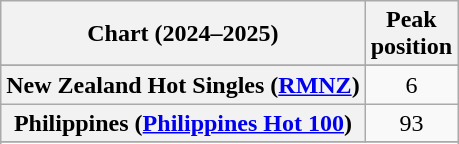<table class="wikitable sortable plainrowheaders" style="text-align:center">
<tr>
<th scope="col">Chart (2024–2025)</th>
<th scope="col">Peak<br>position</th>
</tr>
<tr>
</tr>
<tr>
</tr>
<tr>
<th scope="row">New Zealand Hot Singles (<a href='#'>RMNZ</a>)</th>
<td>6</td>
</tr>
<tr>
<th scope="row">Philippines (<a href='#'>Philippines Hot 100</a>)</th>
<td>93</td>
</tr>
<tr>
</tr>
<tr>
</tr>
<tr>
</tr>
</table>
